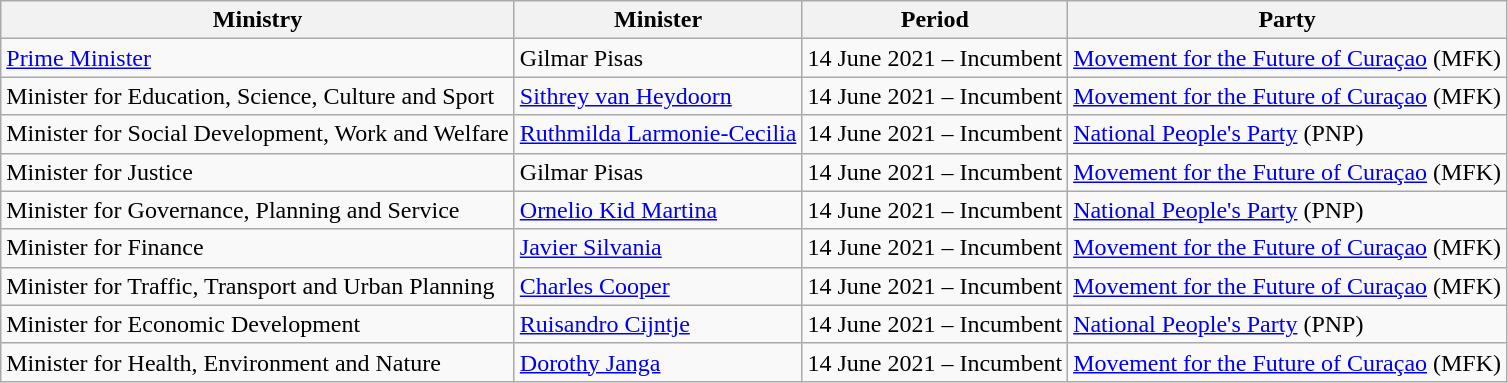<table class="wikitable">
<tr>
<th>Ministry</th>
<th>Minister</th>
<th>Period</th>
<th>Party</th>
</tr>
<tr>
<td><a href='#'>Prime Minister</a></td>
<td>Gilmar Pisas</td>
<td>14 June 2021 – Incumbent</td>
<td><a href='#'>Movement for the Future of Curaçao</a> (MFK)</td>
</tr>
<tr>
<td>Minister for Education, Science, Culture and Sport</td>
<td><a href='#'>Sithrey van Heydoorn</a></td>
<td>14 June 2021 – Incumbent</td>
<td><a href='#'>Movement for the Future of Curaçao</a> (MFK)</td>
</tr>
<tr>
<td>Minister for Social Development, Work and Welfare</td>
<td><a href='#'>Ruthmilda Larmonie-Cecilia</a></td>
<td>14 June 2021 – Incumbent</td>
<td><a href='#'>National People's Party</a> (PNP)</td>
</tr>
<tr>
<td>Minister for Justice</td>
<td>Gilmar Pisas</td>
<td>14 June 2021 – Incumbent</td>
<td><a href='#'>Movement for the Future of Curaçao</a> (MFK)</td>
</tr>
<tr>
<td>Minister for Governance, Planning and Service</td>
<td><a href='#'>Ornelio Kid Martina</a></td>
<td>14 June 2021 – Incumbent</td>
<td><a href='#'>National People's Party</a> (PNP)</td>
</tr>
<tr>
<td>Minister for Finance</td>
<td><a href='#'>Javier Silvania</a></td>
<td>14 June 2021 – Incumbent</td>
<td><a href='#'>Movement for the Future of Curaçao</a> (MFK)</td>
</tr>
<tr>
<td>Minister for Traffic, Transport and Urban Planning</td>
<td><a href='#'>Charles Cooper</a></td>
<td>14 June 2021 – Incumbent</td>
<td><a href='#'>Movement for the Future of Curaçao</a> (MFK)</td>
</tr>
<tr>
<td>Minister for Economic Development</td>
<td><a href='#'>Ruisandro Cijntje</a></td>
<td>14 June 2021 – Incumbent</td>
<td><a href='#'>National People's Party</a> (PNP)</td>
</tr>
<tr>
<td>Minister for Health, Environment and Nature</td>
<td><a href='#'>Dorothy Janga</a></td>
<td>14 June 2021 – Incumbent</td>
<td><a href='#'>Movement for the Future of Curaçao</a> (MFK)</td>
</tr>
</table>
